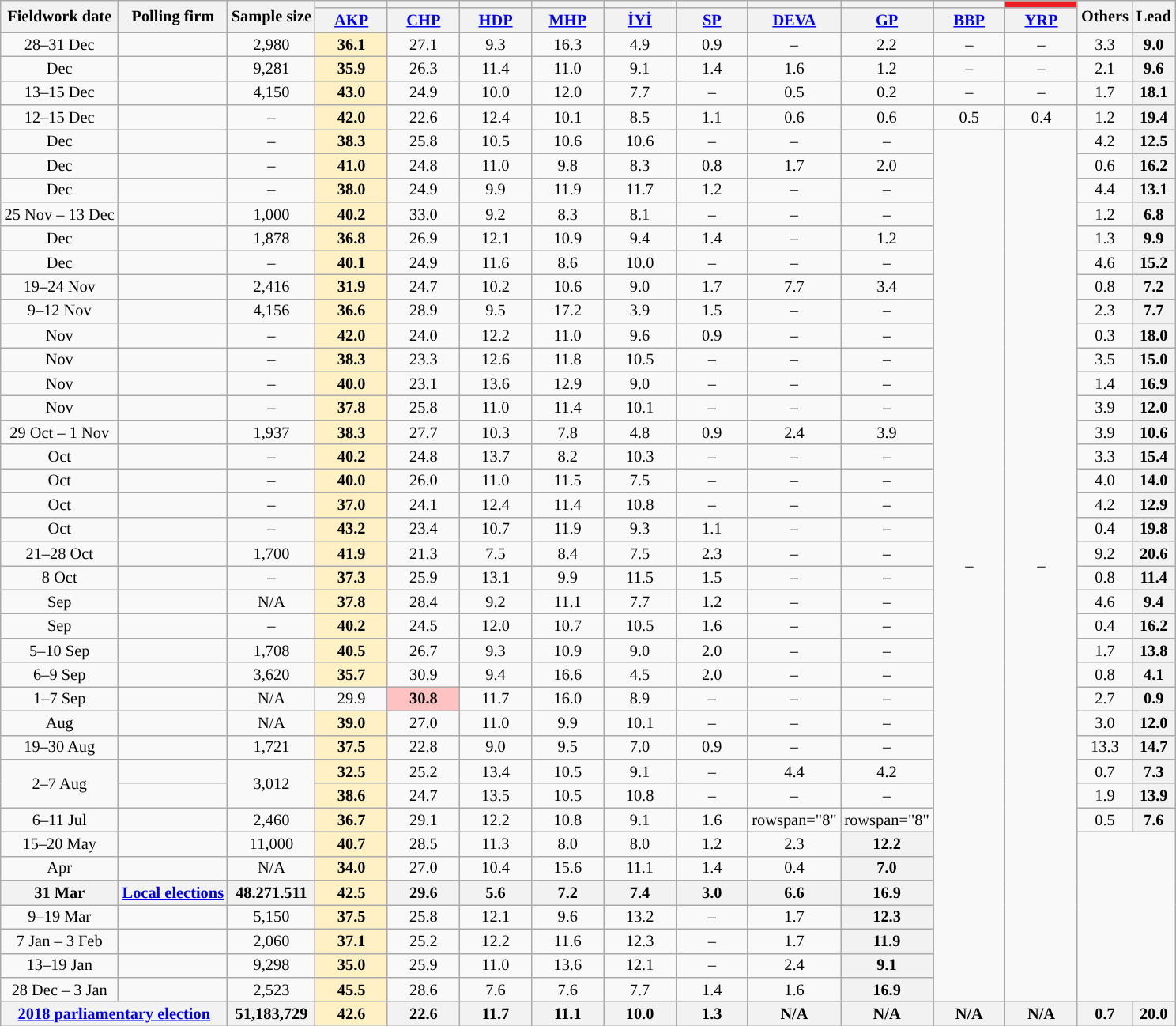<table class="wikitable mw-datatable mw-collapsible mw-collapsed" style="text-align:center; font-size:85%; line-height:14px;">
<tr>
<th rowspan="2">Fieldwork date</th>
<th rowspan="2">Polling firm</th>
<th rowspan="2">Sample size</th>
<th style="background:"></th>
<th style="background:"></th>
<th style="background:"></th>
<th style="background:"></th>
<th style="background:"></th>
<th style="background:"></th>
<th style="background:"></th>
<th style="background:"></th>
<th style="background:"></th>
<th style="background:#ED1D24;"></th>
<th rowspan="2">Others</th>
<th rowspan="2">Lead</th>
</tr>
<tr>
<th style="width:4em;"><a href='#'>AKP</a></th>
<th style="width:4em;"><a href='#'>CHP</a></th>
<th style="width:4em;"><a href='#'>HDP</a></th>
<th style="width:4em;"><a href='#'>MHP</a></th>
<th style="width:4em;"><a href='#'>İYİ</a></th>
<th style="width:4em;"><a href='#'>SP</a></th>
<th style="width:4em;"><a href='#'>DEVA</a></th>
<th style="width:4em;"><a href='#'>GP</a></th>
<th style="width:4em;"><a href='#'>BBP</a></th>
<th style="width:4em;"><a href='#'>YRP</a></th>
</tr>
<tr>
<td>28–31 Dec</td>
<td></td>
<td>2,980</td>
<td style="background:#FFF1C4"><strong>36.1</strong></td>
<td>27.1</td>
<td>9.3</td>
<td>16.3</td>
<td>4.9</td>
<td>0.9</td>
<td>–</td>
<td>2.2</td>
<td>–</td>
<td>–</td>
<td>3.3</td>
<th style="background:">9.0</th>
</tr>
<tr>
<td>Dec</td>
<td></td>
<td>9,281</td>
<td style="background:#FFF1C4"><strong>35.9</strong></td>
<td>26.3</td>
<td>11.4</td>
<td>11.0</td>
<td>9.1</td>
<td>1.4</td>
<td>1.6</td>
<td>1.2</td>
<td>–</td>
<td>–</td>
<td>2.1</td>
<th style="background:">9.6</th>
</tr>
<tr>
<td>13–15 Dec</td>
<td></td>
<td>4,150</td>
<td style="background:#FFF1C4"><strong>43.0</strong></td>
<td>24.9</td>
<td>10.0</td>
<td>12.0</td>
<td>7.7</td>
<td>–</td>
<td>0.5</td>
<td>0.2</td>
<td>–</td>
<td>–</td>
<td>1.7</td>
<th style="background:">18.1</th>
</tr>
<tr>
<td>12–15 Dec</td>
<td></td>
<td>–</td>
<td style="background:#FFF1C4"><strong>42.0</strong></td>
<td>22.6</td>
<td>12.4</td>
<td>10.1</td>
<td>8.5</td>
<td>1.1</td>
<td>0.6</td>
<td>0.6</td>
<td>0.5</td>
<td>0.4</td>
<td>1.2</td>
<th style="background:">19.4</th>
</tr>
<tr>
<td>Dec</td>
<td></td>
<td>–</td>
<td style="background:#FFF1C4"><strong>38.3</strong></td>
<td>25.8</td>
<td>10.5</td>
<td>10.6</td>
<td>10.6</td>
<td>–</td>
<td>–</td>
<td>–</td>
<td rowspan="36">–</td>
<td rowspan="36">–</td>
<td>4.2</td>
<th style="background:">12.5</th>
</tr>
<tr>
<td>Dec</td>
<td></td>
<td>–</td>
<td style="background:#FFF1C4"><strong>41.0</strong></td>
<td>24.8</td>
<td>11.0</td>
<td>9.8</td>
<td>8.3</td>
<td>0.8</td>
<td>1.7</td>
<td>2.0</td>
<td>0.6</td>
<th style="background:">16.2</th>
</tr>
<tr>
<td>Dec</td>
<td></td>
<td>–</td>
<td style="background:#FFF1C4"><strong>38.0</strong></td>
<td>24.9</td>
<td>9.9</td>
<td>11.9</td>
<td>11.7</td>
<td>1.2</td>
<td>–</td>
<td>–</td>
<td>4.4</td>
<th style="background:">13.1</th>
</tr>
<tr>
<td>25 Nov – 13 Dec</td>
<td></td>
<td>1,000</td>
<td style="background:#FFF1C4"><strong>40.2</strong></td>
<td>33.0</td>
<td>9.2</td>
<td>8.3</td>
<td>8.1</td>
<td>–</td>
<td>–</td>
<td>–</td>
<td>1.2</td>
<th style="background:">6.8</th>
</tr>
<tr>
<td>Dec</td>
<td></td>
<td>1,878</td>
<td style="background:#FFF1C4"><strong>36.8</strong></td>
<td>26.9</td>
<td>12.1</td>
<td>10.9</td>
<td>9.4</td>
<td>1.4</td>
<td>–</td>
<td>1.2</td>
<td>1.3</td>
<th style="background:">9.9</th>
</tr>
<tr>
<td>Dec</td>
<td></td>
<td>–</td>
<td style="background:#FFF1C4"><strong>40.1</strong></td>
<td>24.9</td>
<td>11.6</td>
<td>8.6</td>
<td>10.0</td>
<td>–</td>
<td>–</td>
<td>–</td>
<td>4.6</td>
<th style="background:">15.2</th>
</tr>
<tr>
<td>19–24 Nov</td>
<td></td>
<td>2,416</td>
<td style="background:#FFF1C4"><strong>31.9</strong></td>
<td>24.7</td>
<td>10.2</td>
<td>10.6</td>
<td>9.0</td>
<td>1.7</td>
<td>7.7</td>
<td>3.4</td>
<td>0.8</td>
<th style="background:"><strong>7.2</strong></th>
</tr>
<tr>
<td>9–12 Nov</td>
<td></td>
<td>4,156</td>
<td style="background:#FFF1C4"><strong>36.6</strong></td>
<td>28.9</td>
<td>9.5</td>
<td>17.2</td>
<td>3.9</td>
<td>1.5</td>
<td>–</td>
<td>–</td>
<td>2.3</td>
<th style="background:">7.7</th>
</tr>
<tr>
<td>Nov</td>
<td></td>
<td>–</td>
<td style="background:#FFF1C4"><strong>42.0</strong></td>
<td>24.0</td>
<td>12.2</td>
<td>11.0</td>
<td>9.6</td>
<td>0.9</td>
<td>–</td>
<td>–</td>
<td>0.3</td>
<th style="background:">18.0</th>
</tr>
<tr>
<td>Nov</td>
<td></td>
<td>–</td>
<td style="background:#FFF1C4"><strong>38.3</strong></td>
<td>23.3</td>
<td>12.6</td>
<td>11.8</td>
<td>10.5</td>
<td>–</td>
<td>–</td>
<td>–</td>
<td>3.5</td>
<th style="background:">15.0</th>
</tr>
<tr>
<td>Nov</td>
<td></td>
<td>–</td>
<td style="background:#FFF1C4"><strong>40.0</strong></td>
<td>23.1</td>
<td>13.6</td>
<td>12.9</td>
<td>9.0</td>
<td>–</td>
<td>–</td>
<td>–</td>
<td>1.4</td>
<th style="background:">16.9</th>
</tr>
<tr>
<td>Nov</td>
<td></td>
<td>–</td>
<td style="background:#FFF1C4"><strong>37.8</strong></td>
<td>25.8</td>
<td>11.0</td>
<td>11.4</td>
<td>10.1</td>
<td>–</td>
<td>–</td>
<td>–</td>
<td>3.9</td>
<th style="background:">12.0</th>
</tr>
<tr>
<td>29 Oct – 1 Nov</td>
<td></td>
<td>1,937</td>
<td style="background:#FFF1C4"><strong>38.3</strong></td>
<td>27.7</td>
<td>10.3</td>
<td>7.8</td>
<td>4.8</td>
<td>0.9</td>
<td>2.4</td>
<td>3.9</td>
<td>3.9</td>
<th style="background:">10.6</th>
</tr>
<tr>
<td>Oct</td>
<td></td>
<td>–</td>
<td style="background:#FFF1C4"><strong>40.2</strong></td>
<td>24.8</td>
<td>13.7</td>
<td>8.2</td>
<td>10.3</td>
<td>–</td>
<td>–</td>
<td>–</td>
<td>3.3</td>
<th style="background:">15.4</th>
</tr>
<tr>
<td>Oct</td>
<td></td>
<td>–</td>
<td style="background:#FFF1C4"><strong>40.0</strong></td>
<td>26.0</td>
<td>11.0</td>
<td>11.5</td>
<td>7.5</td>
<td>–</td>
<td>–</td>
<td>–</td>
<td>4.0</td>
<th style="background:">14.0</th>
</tr>
<tr>
<td>Oct</td>
<td></td>
<td>–</td>
<td style="background:#FFF1C4"><strong>37.0</strong></td>
<td>24.1</td>
<td>12.4</td>
<td>11.4</td>
<td>10.8</td>
<td>–</td>
<td>–</td>
<td>–</td>
<td>4.2</td>
<th style="background:">12.9</th>
</tr>
<tr>
<td>Oct</td>
<td></td>
<td>–</td>
<td style="background:#FFF1C4"><strong>43.2</strong></td>
<td>23.4</td>
<td>10.7</td>
<td>11.9</td>
<td>9.3</td>
<td>1.1</td>
<td>–</td>
<td>–</td>
<td>0.4</td>
<th style="background:">19.8</th>
</tr>
<tr>
<td data-sort-value="2019-10-29">21–28 Oct</td>
<td></td>
<td>1,700</td>
<td style="background:#FFF1C4"><strong>41.9</strong></td>
<td>21.3</td>
<td>7.5</td>
<td>8.4</td>
<td>7.5</td>
<td>2.3</td>
<td>–</td>
<td>–</td>
<td>9.2</td>
<th style="background:">20.6</th>
</tr>
<tr>
<td data-sort-value="2019-10-29">8 Oct</td>
<td></td>
<td>–</td>
<td style="background:#FFF1C4"><strong>37.3</strong></td>
<td>25.9</td>
<td>13.1</td>
<td>9.9</td>
<td>11.5</td>
<td>1.5</td>
<td>–</td>
<td>–</td>
<td>0.8</td>
<th style="background:">11.4</th>
</tr>
<tr>
<td data-sort-value="2019-09-02">Sep</td>
<td></td>
<td>N/A</td>
<td style="background:#FFF1C4"><strong>37.8</strong></td>
<td>28.4</td>
<td>9.2</td>
<td>11.1</td>
<td>7.7</td>
<td>1.2</td>
<td>–</td>
<td>–</td>
<td>4.6</td>
<th style="background:">9.4</th>
</tr>
<tr>
<td data-sort-value="2019-09-12">Sep</td>
<td></td>
<td>–</td>
<td style="background:#FFF1C4"><strong>40.2</strong></td>
<td>24.5</td>
<td>12.0</td>
<td>10.7</td>
<td>10.5</td>
<td>1.6</td>
<td>–</td>
<td>–</td>
<td>0.4</td>
<th style="background:">16.2</th>
</tr>
<tr>
<td data-sort-value="2019-09-10">5–10 Sep</td>
<td></td>
<td>1,708</td>
<td style="background:#FFF1C4"><strong>40.5</strong></td>
<td>26.7</td>
<td>9.3</td>
<td>10.9</td>
<td>9.0</td>
<td>2.0</td>
<td>–</td>
<td>–</td>
<td>1.7</td>
<th style="background:">13.8</th>
</tr>
<tr>
<td data-sort-value="2019-09-11">6–9 Sep</td>
<td></td>
<td>3,620</td>
<td style="background:#FFF1C4"><strong>35.7</strong></td>
<td>30.9</td>
<td>9.4</td>
<td>16.6</td>
<td>4.5</td>
<td>2.0</td>
<td>–</td>
<td>–</td>
<td>0.8</td>
<th style="background:">4.1</th>
</tr>
<tr>
<td data-sort-value="2019-09-07">1–7 Sep</td>
<td></td>
<td>N/A</td>
<td>29.9</td>
<td style="background: #FFC2C2"><strong>30.8</strong></td>
<td>11.7</td>
<td>16.0</td>
<td>8.9</td>
<td>–</td>
<td>–</td>
<td>–</td>
<td>2.7</td>
<th style="background:">0.9</th>
</tr>
<tr>
<td data-sort-value="2019-08-11">Aug</td>
<td></td>
<td>N/A</td>
<td style="background:#FFF1C4"><strong>39.0</strong></td>
<td>27.0</td>
<td>11.0</td>
<td>9.9</td>
<td>10.1</td>
<td>–</td>
<td>–</td>
<td>–</td>
<td>3.0</td>
<th style="background:">12.0</th>
</tr>
<tr>
<td data-sort-value="2019-08-30">19–30 Aug</td>
<td></td>
<td>1,721</td>
<td style="background:#FFF1C4"><strong>37.5</strong></td>
<td>22.8</td>
<td>9.0</td>
<td>9.5</td>
<td>7.0</td>
<td>0.9</td>
<td>–</td>
<td>–</td>
<td>13.3</td>
<th style="background:">14.7</th>
</tr>
<tr>
<td rowspan="2">2–7 Aug</td>
<td></td>
<td rowspan="2">3,012</td>
<td style="background:#FFF1C4"><strong>32.5</strong></td>
<td>25.2</td>
<td>13.4</td>
<td>10.5</td>
<td>9.1</td>
<td>–</td>
<td>4.4</td>
<td>4.2</td>
<td>0.7</td>
<th style="background:">7.3</th>
</tr>
<tr>
<td></td>
<td style="background:#FFF1C4"><strong>38.6</strong></td>
<td>24.7</td>
<td>13.5</td>
<td>10.5</td>
<td>10.8</td>
<td>–</td>
<td>–</td>
<td>–</td>
<td>1.9</td>
<th style="background:">13.9</th>
</tr>
<tr>
<td data-sort-value="2019-07-11">6–11 Jul</td>
<td></td>
<td>2,460</td>
<td style="background:#FFF1C4"><strong>36.7</strong></td>
<td>29.1</td>
<td>12.2</td>
<td>10.8</td>
<td>9.1</td>
<td>1.6</td>
<td>rowspan="8" </td>
<td>rowspan="8" </td>
<td>0.5</td>
<th style="background:">7.6</th>
</tr>
<tr>
<td>15–20 May</td>
<td></td>
<td>11,000</td>
<td style="background:#FFF1C4"><strong>40.7</strong></td>
<td>28.5</td>
<td>11.3</td>
<td>8.0</td>
<td>8.0</td>
<td>1.2</td>
<td>2.3</td>
<th style="background:">12.2</th>
</tr>
<tr>
<td data-sort-value="2019-04-17">Apr</td>
<td></td>
<td>N/A</td>
<td style="background:#FFF1C4"><strong>34.0</strong></td>
<td>27.0</td>
<td>10.4</td>
<td>15.6</td>
<td>11.1</td>
<td>1.4</td>
<td>0.4</td>
<th style="background:">7.0</th>
</tr>
<tr class="sortbottom" style="background:#f2f2f2; font-weight:bold">
<td data-sort-value="2019-03-31">31 Mar</td>
<td><a href='#'>Local elections</a></td>
<td>48.271.511</td>
<td style="background:#FFF1C4"><strong>42.5</strong></td>
<td>29.6</td>
<td>5.6</td>
<td>7.2</td>
<td>7.4</td>
<td>3.0</td>
<td>6.6</td>
<th style="background:">16.9</th>
</tr>
<tr>
<td data-sort-value="2019-03-19">9–19 Mar</td>
<td></td>
<td>5,150</td>
<td style="background:#FFF1C4"><strong>37.5</strong></td>
<td>25.8</td>
<td>12.1</td>
<td>9.6</td>
<td>13.2</td>
<td>–</td>
<td>1.7</td>
<th style="background:">12.3</th>
</tr>
<tr>
<td data-sort-value="2019-01-12">7 Jan – 3 Feb</td>
<td></td>
<td>2,060</td>
<td style="background:#FFF1C4"><strong>37.1</strong></td>
<td>25.2</td>
<td>12.2</td>
<td>11.6</td>
<td>12.3</td>
<td>–</td>
<td>1.7</td>
<th style="background:">11.9</th>
</tr>
<tr>
<td data-sort-value="2019-01-19">13–19 Jan</td>
<td></td>
<td>9,298</td>
<td style="background:#FFF1C4"><strong>35.0</strong></td>
<td>25.9</td>
<td>11.0</td>
<td>13.6</td>
<td>12.1</td>
<td>–</td>
<td>2.4</td>
<th style="background:">9.1</th>
</tr>
<tr>
<td>28 Dec – 3 Jan</td>
<td></td>
<td>2,523</td>
<td style="background:#FFF1C4"><strong>45.5</strong></td>
<td>28.6</td>
<td>7.6</td>
<td>7.6</td>
<td>7.7</td>
<td>1.4</td>
<td>1.6</td>
<th style="background:">16.9</th>
</tr>
<tr>
<th colspan="2" data-sort-value="2018-06-24"><a href='#'>2018 parliamentary election</a></th>
<th>51,183,729</th>
<th style="background:#FFF1C4">42.6</th>
<th>22.6</th>
<th>11.7</th>
<th>11.1</th>
<th>10.0</th>
<th>1.3</th>
<th>N/A</th>
<th>N/A</th>
<th>N/A</th>
<th>N/A</th>
<th>0.7</th>
<th style="background:">20.0</th>
</tr>
</table>
